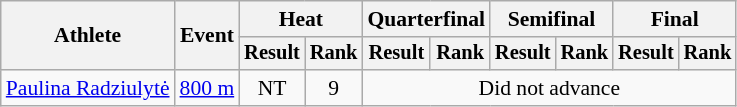<table class="wikitable" style="font-size:90%">
<tr>
<th rowspan="2">Athlete</th>
<th rowspan="2">Event</th>
<th colspan="2">Heat</th>
<th colspan="2">Quarterfinal</th>
<th colspan="2">Semifinal</th>
<th colspan="2">Final</th>
</tr>
<tr style="font-size:95%">
<th>Result</th>
<th>Rank</th>
<th>Result</th>
<th>Rank</th>
<th>Result</th>
<th>Rank</th>
<th>Result</th>
<th>Rank</th>
</tr>
<tr align=center>
<td align=left><a href='#'>Paulina Radziulytė</a></td>
<td align=left><a href='#'>800 m</a></td>
<td>NT</td>
<td>9</td>
<td colspan=6>Did not advance</td>
</tr>
</table>
